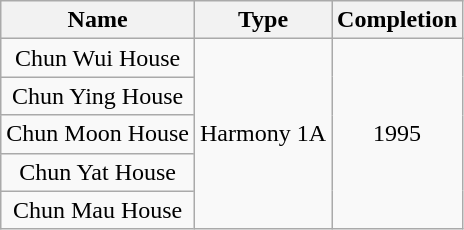<table class="wikitable" style="text-align: center">
<tr>
<th>Name</th>
<th>Type</th>
<th>Completion</th>
</tr>
<tr>
<td>Chun Wui House</td>
<td rowspan="5">Harmony 1A</td>
<td rowspan="5">1995</td>
</tr>
<tr>
<td>Chun Ying House</td>
</tr>
<tr>
<td>Chun Moon House</td>
</tr>
<tr>
<td>Chun Yat House</td>
</tr>
<tr>
<td>Chun Mau House</td>
</tr>
</table>
